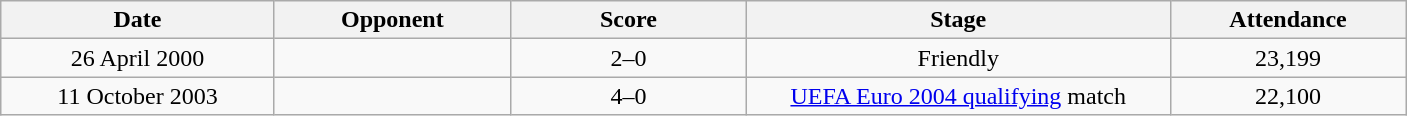<table class="wikitable" style="text-align:center;">
<tr>
<th width="175">Date</th>
<th width="150">Opponent</th>
<th width="150">Score</th>
<th width="275">Stage</th>
<th width="150">Attendance</th>
</tr>
<tr>
<td>26 April 2000</td>
<td></td>
<td>2–0</td>
<td>Friendly</td>
<td>23,199</td>
</tr>
<tr>
<td>11 October 2003</td>
<td></td>
<td>4–0</td>
<td><a href='#'>UEFA Euro 2004 qualifying</a> match</td>
<td>22,100</td>
</tr>
</table>
